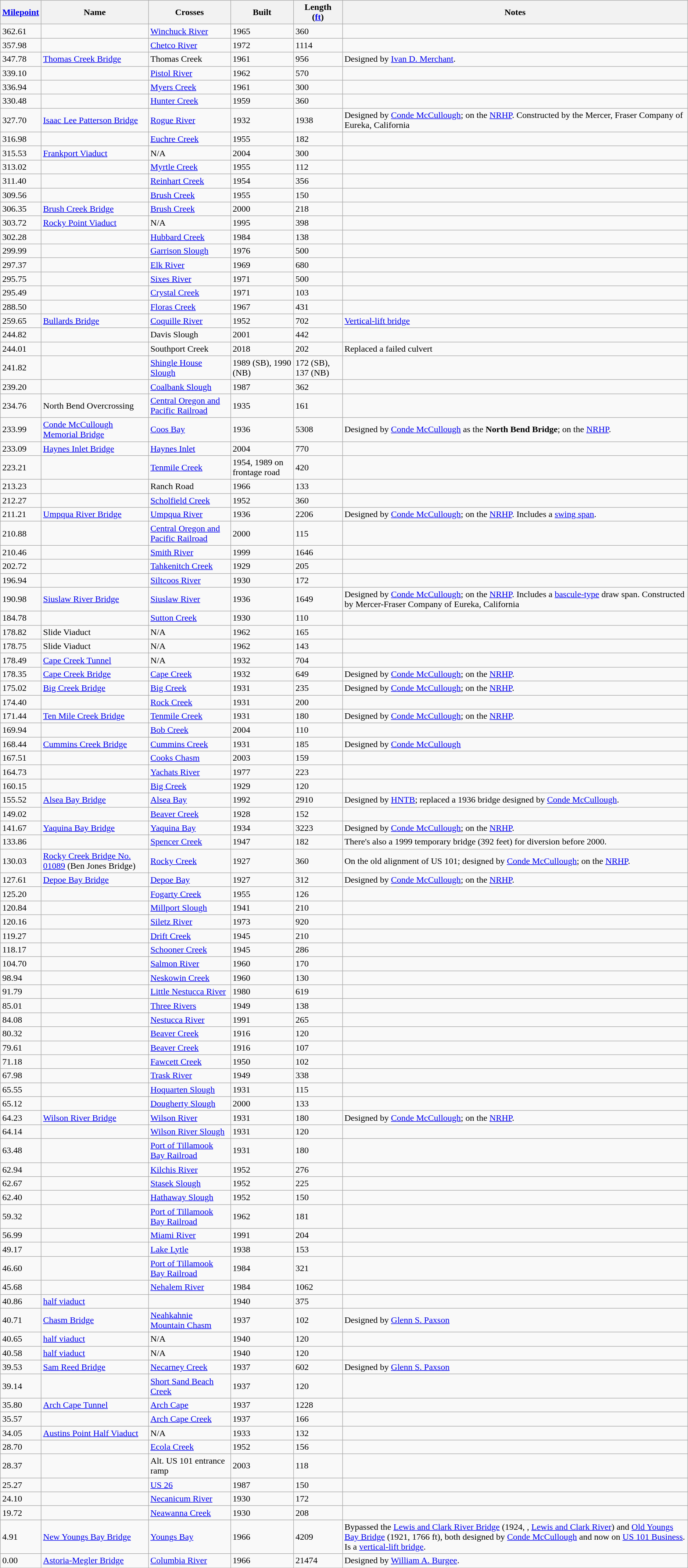<table class="wikitable sortable">
<tr>
<th><a href='#'>Milepoint</a></th>
<th>Name</th>
<th>Crosses</th>
<th>Built</th>
<th>Length<br>(<a href='#'>ft</a>)</th>
<th>Notes</th>
</tr>
<tr>
<td>362.61</td>
<td></td>
<td><a href='#'>Winchuck River</a></td>
<td>1965</td>
<td>360</td>
<td></td>
</tr>
<tr>
<td>357.98</td>
<td></td>
<td><a href='#'>Chetco River</a></td>
<td>1972</td>
<td>1114</td>
<td></td>
</tr>
<tr>
<td>347.78</td>
<td><a href='#'>Thomas Creek Bridge</a></td>
<td>Thomas Creek</td>
<td>1961</td>
<td>956</td>
<td>Designed by <a href='#'>Ivan D. Merchant</a>.</td>
</tr>
<tr>
<td>339.10</td>
<td></td>
<td><a href='#'>Pistol River</a></td>
<td>1962</td>
<td>570</td>
<td></td>
</tr>
<tr>
<td>336.94</td>
<td></td>
<td><a href='#'>Myers Creek</a></td>
<td>1961</td>
<td>300</td>
<td></td>
</tr>
<tr>
<td>330.48</td>
<td></td>
<td><a href='#'>Hunter Creek</a></td>
<td>1959</td>
<td>360</td>
<td></td>
</tr>
<tr>
<td>327.70</td>
<td><a href='#'>Isaac Lee Patterson Bridge</a></td>
<td><a href='#'>Rogue River</a></td>
<td>1932</td>
<td>1938</td>
<td>Designed by <a href='#'>Conde McCullough</a>; on the <a href='#'>NRHP</a>. Constructed by the Mercer, Fraser Company of Eureka, California</td>
</tr>
<tr>
<td>316.98</td>
<td></td>
<td><a href='#'>Euchre Creek</a></td>
<td>1955</td>
<td>182</td>
<td></td>
</tr>
<tr>
<td>315.53</td>
<td><a href='#'>Frankport Viaduct</a></td>
<td>N/A</td>
<td>2004</td>
<td>300</td>
<td></td>
</tr>
<tr>
<td>313.02</td>
<td></td>
<td><a href='#'>Myrtle Creek</a></td>
<td>1955</td>
<td>112</td>
<td></td>
</tr>
<tr>
<td>311.40</td>
<td></td>
<td><a href='#'>Reinhart Creek</a></td>
<td>1954</td>
<td>356</td>
<td></td>
</tr>
<tr>
<td>309.56</td>
<td></td>
<td><a href='#'>Brush Creek</a></td>
<td>1955</td>
<td>150</td>
<td></td>
</tr>
<tr>
<td>306.35</td>
<td><a href='#'>Brush Creek Bridge</a></td>
<td><a href='#'>Brush Creek</a></td>
<td>2000</td>
<td>218</td>
<td></td>
</tr>
<tr>
<td>303.72</td>
<td><a href='#'>Rocky Point Viaduct</a></td>
<td>N/A</td>
<td>1995</td>
<td>398</td>
<td></td>
</tr>
<tr>
<td>302.28</td>
<td></td>
<td><a href='#'>Hubbard Creek</a></td>
<td>1984</td>
<td>138</td>
<td></td>
</tr>
<tr>
<td>299.99</td>
<td></td>
<td><a href='#'>Garrison Slough</a></td>
<td>1976</td>
<td>500</td>
<td></td>
</tr>
<tr>
<td>297.37</td>
<td></td>
<td><a href='#'>Elk River</a></td>
<td>1969</td>
<td>680</td>
<td></td>
</tr>
<tr>
<td>295.75</td>
<td></td>
<td><a href='#'>Sixes River</a></td>
<td>1971</td>
<td>500</td>
<td></td>
</tr>
<tr>
<td>295.49</td>
<td></td>
<td><a href='#'>Crystal Creek</a></td>
<td>1971</td>
<td>103</td>
<td></td>
</tr>
<tr>
<td>288.50</td>
<td></td>
<td><a href='#'>Floras Creek</a></td>
<td>1967</td>
<td>431</td>
<td></td>
</tr>
<tr>
<td>259.65</td>
<td><a href='#'>Bullards Bridge</a></td>
<td><a href='#'>Coquille River</a></td>
<td>1952</td>
<td>702</td>
<td><a href='#'>Vertical-lift bridge</a></td>
</tr>
<tr>
<td>244.82</td>
<td></td>
<td>Davis Slough</td>
<td>2001</td>
<td>442</td>
<td></td>
</tr>
<tr>
<td>244.01</td>
<td></td>
<td>Southport Creek</td>
<td>2018</td>
<td>202</td>
<td>Replaced a failed culvert</td>
</tr>
<tr>
<td>241.82</td>
<td></td>
<td><a href='#'>Shingle House Slough</a></td>
<td>1989 (SB), 1990 (NB)</td>
<td>172 (SB), 137 (NB)</td>
<td></td>
</tr>
<tr>
<td>239.20</td>
<td></td>
<td><a href='#'>Coalbank Slough</a></td>
<td>1987</td>
<td>362</td>
<td></td>
</tr>
<tr>
<td>234.76</td>
<td>North Bend Overcrossing</td>
<td><a href='#'>Central Oregon and Pacific Railroad</a></td>
<td>1935</td>
<td>161</td>
<td></td>
</tr>
<tr>
<td>233.99</td>
<td><a href='#'>Conde McCullough Memorial Bridge</a></td>
<td><a href='#'>Coos Bay</a></td>
<td>1936</td>
<td>5308</td>
<td>Designed by <a href='#'>Conde McCullough</a> as the <strong>North Bend Bridge</strong>; on the <a href='#'>NRHP</a>.</td>
</tr>
<tr>
<td>233.09</td>
<td><a href='#'>Haynes Inlet Bridge</a></td>
<td><a href='#'>Haynes Inlet</a></td>
<td>2004</td>
<td>770</td>
<td></td>
</tr>
<tr>
<td>223.21</td>
<td></td>
<td><a href='#'>Tenmile Creek</a></td>
<td>1954, 1989 on frontage road</td>
<td>420</td>
<td></td>
</tr>
<tr>
<td>213.23</td>
<td></td>
<td>Ranch Road</td>
<td>1966</td>
<td>133</td>
<td></td>
</tr>
<tr>
<td>212.27</td>
<td></td>
<td><a href='#'>Scholfield Creek</a></td>
<td>1952</td>
<td>360</td>
<td></td>
</tr>
<tr>
<td>211.21</td>
<td><a href='#'>Umpqua River Bridge</a></td>
<td><a href='#'>Umpqua River</a></td>
<td>1936</td>
<td>2206</td>
<td>Designed by <a href='#'>Conde McCullough</a>; on the <a href='#'>NRHP</a>. Includes a <a href='#'>swing span</a>.</td>
</tr>
<tr>
<td>210.88</td>
<td></td>
<td><a href='#'>Central Oregon and Pacific Railroad</a></td>
<td>2000</td>
<td>115</td>
<td></td>
</tr>
<tr>
<td>210.46</td>
<td></td>
<td><a href='#'>Smith River</a></td>
<td>1999</td>
<td>1646</td>
<td></td>
</tr>
<tr>
<td>202.72</td>
<td></td>
<td><a href='#'>Tahkenitch Creek</a></td>
<td>1929</td>
<td>205</td>
<td></td>
</tr>
<tr>
<td>196.94</td>
<td></td>
<td><a href='#'>Siltcoos River</a></td>
<td>1930</td>
<td>172</td>
<td></td>
</tr>
<tr>
<td>190.98</td>
<td><a href='#'>Siuslaw River Bridge</a></td>
<td><a href='#'>Siuslaw River</a></td>
<td>1936</td>
<td>1649</td>
<td>Designed by <a href='#'>Conde McCullough</a>; on the <a href='#'>NRHP</a>. Includes a <a href='#'>bascule-type</a> draw span. Constructed by Mercer-Fraser Company of Eureka, California</td>
</tr>
<tr>
<td>184.78</td>
<td></td>
<td><a href='#'>Sutton Creek</a></td>
<td>1930</td>
<td>110</td>
<td></td>
</tr>
<tr>
<td>178.82</td>
<td>Slide Viaduct</td>
<td>N/A</td>
<td>1962</td>
<td>165</td>
<td></td>
</tr>
<tr>
<td>178.75</td>
<td>Slide Viaduct</td>
<td>N/A</td>
<td>1962</td>
<td>143</td>
<td></td>
</tr>
<tr>
<td>178.49</td>
<td><a href='#'>Cape Creek Tunnel</a></td>
<td>N/A</td>
<td>1932<br></td>
<td>704</td>
<td></td>
</tr>
<tr>
<td>178.35</td>
<td><a href='#'>Cape Creek Bridge</a></td>
<td><a href='#'>Cape Creek</a></td>
<td>1932</td>
<td>649</td>
<td>Designed by <a href='#'>Conde McCullough</a>; on the <a href='#'>NRHP</a>.</td>
</tr>
<tr>
<td>175.02</td>
<td><a href='#'>Big Creek Bridge</a></td>
<td><a href='#'>Big Creek</a></td>
<td>1931</td>
<td>235</td>
<td>Designed by <a href='#'>Conde McCullough</a>; on the <a href='#'>NRHP</a>.</td>
</tr>
<tr>
<td>174.40</td>
<td></td>
<td><a href='#'>Rock Creek</a></td>
<td>1931</td>
<td>200</td>
<td></td>
</tr>
<tr>
<td>171.44</td>
<td><a href='#'>Ten Mile Creek Bridge</a></td>
<td><a href='#'>Tenmile Creek</a></td>
<td>1931</td>
<td>180</td>
<td>Designed by <a href='#'>Conde McCullough</a>; on the <a href='#'>NRHP</a>.</td>
</tr>
<tr>
<td>169.94</td>
<td></td>
<td><a href='#'>Bob Creek</a></td>
<td>2004</td>
<td>110</td>
<td></td>
</tr>
<tr>
<td>168.44</td>
<td><a href='#'>Cummins Creek Bridge</a></td>
<td><a href='#'>Cummins Creek</a></td>
<td>1931</td>
<td>185</td>
<td>Designed by <a href='#'>Conde McCullough</a></td>
</tr>
<tr>
<td>167.51</td>
<td></td>
<td><a href='#'>Cooks Chasm</a></td>
<td>2003</td>
<td>159</td>
<td></td>
</tr>
<tr>
<td>164.73</td>
<td></td>
<td><a href='#'>Yachats River</a></td>
<td>1977</td>
<td>223</td>
<td></td>
</tr>
<tr>
<td>160.15</td>
<td></td>
<td><a href='#'>Big Creek</a></td>
<td>1929</td>
<td>120</td>
<td></td>
</tr>
<tr>
<td>155.52</td>
<td><a href='#'>Alsea Bay Bridge</a></td>
<td><a href='#'>Alsea Bay</a></td>
<td>1992</td>
<td>2910</td>
<td>Designed by <a href='#'>HNTB</a>; replaced a 1936 bridge designed by <a href='#'>Conde McCullough</a>.</td>
</tr>
<tr>
<td>149.02</td>
<td></td>
<td><a href='#'>Beaver Creek</a></td>
<td>1928</td>
<td>152</td>
<td></td>
</tr>
<tr>
<td>141.67</td>
<td><a href='#'>Yaquina Bay Bridge</a></td>
<td><a href='#'>Yaquina Bay</a></td>
<td>1934</td>
<td>3223</td>
<td>Designed by <a href='#'>Conde McCullough</a>; on the <a href='#'>NRHP</a>.</td>
</tr>
<tr>
<td>133.86</td>
<td></td>
<td><a href='#'>Spencer Creek</a></td>
<td>1947</td>
<td>182</td>
<td>There's also a 1999 temporary bridge (392 feet) for diversion before 2000.</td>
</tr>
<tr>
<td>130.03</td>
<td><a href='#'>Rocky Creek Bridge No. 01089</a> (Ben Jones Bridge)</td>
<td><a href='#'>Rocky Creek</a></td>
<td>1927</td>
<td>360</td>
<td>On the old alignment of US 101; designed by <a href='#'>Conde McCullough</a>; on the <a href='#'>NRHP</a>.</td>
</tr>
<tr>
<td>127.61</td>
<td><a href='#'>Depoe Bay Bridge</a></td>
<td><a href='#'>Depoe Bay</a></td>
<td>1927</td>
<td>312</td>
<td>Designed by <a href='#'>Conde McCullough</a>; on the <a href='#'>NRHP</a>.</td>
</tr>
<tr>
<td>125.20</td>
<td></td>
<td><a href='#'>Fogarty Creek</a></td>
<td>1955</td>
<td>126</td>
<td></td>
</tr>
<tr>
<td>120.84</td>
<td></td>
<td><a href='#'>Millport Slough</a></td>
<td>1941</td>
<td>210</td>
<td></td>
</tr>
<tr>
<td>120.16</td>
<td></td>
<td><a href='#'>Siletz River</a></td>
<td>1973</td>
<td>920</td>
<td></td>
</tr>
<tr>
<td>119.27</td>
<td></td>
<td><a href='#'>Drift Creek</a></td>
<td>1945</td>
<td>210</td>
<td></td>
</tr>
<tr>
<td>118.17</td>
<td></td>
<td><a href='#'>Schooner Creek</a></td>
<td>1945</td>
<td>286</td>
<td></td>
</tr>
<tr>
<td>104.70</td>
<td></td>
<td><a href='#'>Salmon River</a></td>
<td>1960</td>
<td>170</td>
<td></td>
</tr>
<tr>
<td>98.94</td>
<td></td>
<td><a href='#'>Neskowin Creek</a></td>
<td>1960</td>
<td>130</td>
<td></td>
</tr>
<tr>
<td>91.79</td>
<td></td>
<td><a href='#'>Little Nestucca River</a></td>
<td>1980</td>
<td>619</td>
<td></td>
</tr>
<tr>
<td>85.01</td>
<td></td>
<td><a href='#'>Three Rivers</a></td>
<td>1949</td>
<td>138</td>
<td></td>
</tr>
<tr>
<td>84.08</td>
<td></td>
<td><a href='#'>Nestucca River</a></td>
<td>1991</td>
<td>265</td>
<td></td>
</tr>
<tr>
<td>80.32</td>
<td></td>
<td><a href='#'>Beaver Creek</a></td>
<td>1916</td>
<td>120</td>
<td></td>
</tr>
<tr>
<td>79.61</td>
<td></td>
<td><a href='#'>Beaver Creek</a></td>
<td>1916</td>
<td>107</td>
<td></td>
</tr>
<tr>
<td>71.18</td>
<td></td>
<td><a href='#'>Fawcett Creek</a></td>
<td>1950</td>
<td>102</td>
<td></td>
</tr>
<tr>
<td>67.98</td>
<td></td>
<td><a href='#'>Trask River</a></td>
<td>1949</td>
<td>338</td>
<td></td>
</tr>
<tr>
<td>65.55</td>
<td></td>
<td><a href='#'>Hoquarten Slough</a></td>
<td>1931</td>
<td>115</td>
<td></td>
</tr>
<tr>
<td>65.12</td>
<td></td>
<td><a href='#'>Dougherty Slough</a></td>
<td>2000</td>
<td>133</td>
<td></td>
</tr>
<tr>
<td>64.23</td>
<td><a href='#'>Wilson River Bridge</a></td>
<td><a href='#'>Wilson River</a></td>
<td>1931</td>
<td>180</td>
<td>Designed by <a href='#'>Conde McCullough</a>; on the <a href='#'>NRHP</a>.</td>
</tr>
<tr>
<td>64.14</td>
<td></td>
<td><a href='#'>Wilson River Slough</a></td>
<td>1931</td>
<td>120</td>
<td></td>
</tr>
<tr>
<td>63.48</td>
<td></td>
<td><a href='#'>Port of Tillamook Bay Railroad</a></td>
<td>1931</td>
<td>180</td>
<td></td>
</tr>
<tr>
<td>62.94</td>
<td></td>
<td><a href='#'>Kilchis River</a></td>
<td>1952</td>
<td>276</td>
<td></td>
</tr>
<tr>
<td>62.67</td>
<td></td>
<td><a href='#'>Stasek Slough</a></td>
<td>1952</td>
<td>225</td>
<td></td>
</tr>
<tr>
<td>62.40</td>
<td></td>
<td><a href='#'>Hathaway Slough</a></td>
<td>1952</td>
<td>150</td>
<td></td>
</tr>
<tr>
<td>59.32</td>
<td></td>
<td><a href='#'>Port of Tillamook Bay Railroad</a></td>
<td>1962</td>
<td>181</td>
<td></td>
</tr>
<tr>
<td>56.99</td>
<td></td>
<td><a href='#'>Miami River</a></td>
<td>1991</td>
<td>204</td>
<td></td>
</tr>
<tr>
<td>49.17</td>
<td></td>
<td><a href='#'>Lake Lytle</a></td>
<td>1938</td>
<td>153</td>
<td></td>
</tr>
<tr>
<td>46.60</td>
<td></td>
<td><a href='#'>Port of Tillamook Bay Railroad</a></td>
<td>1984</td>
<td>321</td>
<td></td>
</tr>
<tr>
<td>45.68</td>
<td></td>
<td><a href='#'>Nehalem River</a></td>
<td>1984</td>
<td>1062</td>
<td></td>
</tr>
<tr>
<td>40.86</td>
<td><a href='#'>half viaduct</a></td>
<td></td>
<td>1940</td>
<td>375</td>
<td></td>
</tr>
<tr>
<td>40.71</td>
<td><a href='#'>Chasm Bridge</a></td>
<td><a href='#'>Neahkahnie Mountain Chasm</a></td>
<td>1937</td>
<td>102</td>
<td>Designed by <a href='#'>Glenn S. Paxson</a></td>
</tr>
<tr>
<td>40.65</td>
<td><a href='#'>half viaduct</a></td>
<td>N/A</td>
<td>1940</td>
<td>120</td>
<td></td>
</tr>
<tr>
<td>40.58</td>
<td><a href='#'>half viaduct</a></td>
<td>N/A</td>
<td>1940</td>
<td>120</td>
<td></td>
</tr>
<tr>
<td>39.53</td>
<td><a href='#'>Sam Reed Bridge</a></td>
<td><a href='#'>Necarney Creek</a></td>
<td>1937</td>
<td>602</td>
<td>Designed by <a href='#'>Glenn S. Paxson</a></td>
</tr>
<tr>
<td>39.14</td>
<td></td>
<td><a href='#'>Short Sand Beach Creek</a></td>
<td>1937</td>
<td>120</td>
<td></td>
</tr>
<tr>
<td>35.80</td>
<td><a href='#'>Arch Cape Tunnel</a></td>
<td><a href='#'>Arch Cape</a></td>
<td>1937</td>
<td>1228</td>
<td></td>
</tr>
<tr>
<td>35.57</td>
<td></td>
<td><a href='#'>Arch Cape Creek</a></td>
<td>1937</td>
<td>166</td>
<td></td>
</tr>
<tr>
<td>34.05</td>
<td><a href='#'>Austins Point Half Viaduct</a></td>
<td>N/A</td>
<td>1933</td>
<td>132</td>
<td></td>
</tr>
<tr>
<td>28.70</td>
<td></td>
<td><a href='#'>Ecola Creek</a></td>
<td>1952</td>
<td>156</td>
<td></td>
</tr>
<tr>
<td>28.37</td>
<td></td>
<td>Alt. US 101 entrance ramp</td>
<td>2003</td>
<td>118</td>
<td></td>
</tr>
<tr>
<td>25.27</td>
<td></td>
<td><a href='#'>US 26</a></td>
<td>1987</td>
<td>150</td>
<td></td>
</tr>
<tr>
<td>24.10</td>
<td></td>
<td><a href='#'>Necanicum River</a></td>
<td>1930</td>
<td>172</td>
<td></td>
</tr>
<tr>
<td>19.72</td>
<td></td>
<td><a href='#'>Neawanna Creek</a></td>
<td>1930</td>
<td>208</td>
<td></td>
</tr>
<tr>
<td>4.91</td>
<td><a href='#'>New Youngs Bay Bridge</a></td>
<td><a href='#'>Youngs Bay</a></td>
<td>1966</td>
<td>4209</td>
<td>Bypassed the <a href='#'>Lewis and Clark River Bridge</a> (1924, , <a href='#'>Lewis and Clark River</a>) and <a href='#'>Old Youngs Bay Bridge</a> (1921, 1766 ft), both designed by <a href='#'>Conde McCullough</a> and now on <a href='#'>US 101 Business</a>. Is a <a href='#'>vertical-lift bridge</a>.</td>
</tr>
<tr>
<td>0.00</td>
<td><a href='#'>Astoria-Megler Bridge</a></td>
<td><a href='#'>Columbia River</a></td>
<td>1966</td>
<td>21474</td>
<td>Designed by <a href='#'>William A. Burgee</a>.</td>
</tr>
</table>
